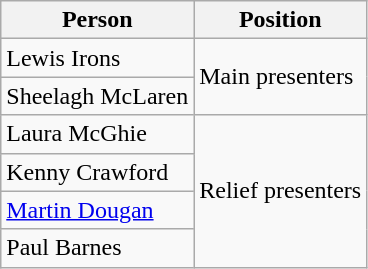<table class="wikitable">
<tr>
<th>Person</th>
<th>Position</th>
</tr>
<tr>
<td>Lewis Irons</td>
<td rowspan="2">Main presenters</td>
</tr>
<tr>
<td>Sheelagh McLaren</td>
</tr>
<tr>
<td>Laura McGhie</td>
<td rowspan="4">Relief presenters</td>
</tr>
<tr>
<td>Kenny Crawford</td>
</tr>
<tr>
<td><a href='#'>Martin Dougan</a></td>
</tr>
<tr>
<td>Paul Barnes</td>
</tr>
</table>
